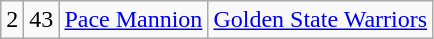<table class="wikitable">
<tr style="text-align:center;" bgcolor="">
<td>2</td>
<td>43</td>
<td><a href='#'>Pace Mannion</a></td>
<td><a href='#'>Golden State Warriors</a></td>
</tr>
</table>
